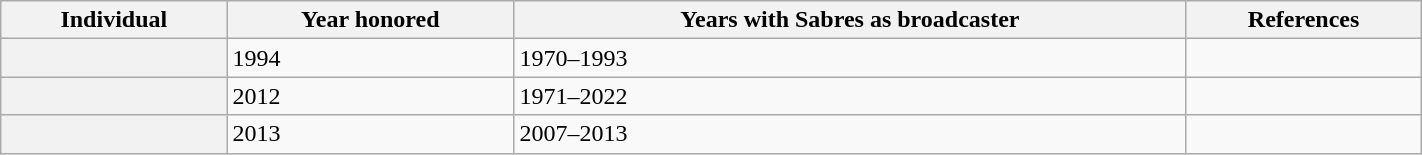<table class="wikitable sortable" width="75%">
<tr>
<th scope="col">Individual</th>
<th scope="col">Year honored</th>
<th scope="col">Years with Sabres as broadcaster</th>
<th scope="col" class="unsortable">References</th>
</tr>
<tr>
<th scope="row"></th>
<td>1994</td>
<td>1970–1993</td>
<td></td>
</tr>
<tr>
<th scope="row"></th>
<td>2012</td>
<td>1971–2022</td>
<td></td>
</tr>
<tr>
<th scope="row"></th>
<td>2013</td>
<td>2007–2013</td>
<td></td>
</tr>
</table>
